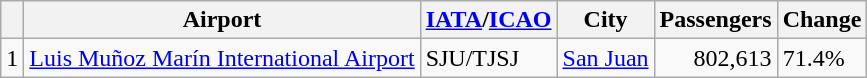<table class="wikitable sortable">
<tr>
<th></th>
<th>Airport</th>
<th><a href='#'>IATA</a>/<a href='#'>ICAO</a></th>
<th>City</th>
<th>Passengers</th>
<th>Change</th>
</tr>
<tr>
<td>1</td>
<td><a href='#'>Luis Muñoz Marín International Airport</a></td>
<td>SJU/TJSJ</td>
<td><a href='#'>San Juan</a></td>
<td align="right">802,613</td>
<td> 71.4%</td>
</tr>
</table>
